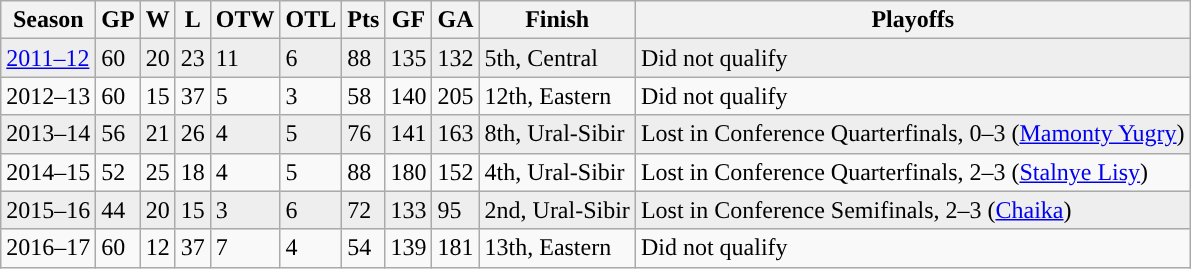<table class="wikitable">
<tr>
<th>Season</th>
<th>GP</th>
<th>W</th>
<th>L</th>
<th>OTW</th>
<th>OTL</th>
<th>Pts</th>
<th>GF</th>
<th>GA</th>
<th>Finish</th>
<th>Playoffs</th>
</tr>
<tr style="background:#eee;">
<td><a href='#'>2011–12</a></td>
<td>60</td>
<td>20</td>
<td>23</td>
<td>11</td>
<td>6</td>
<td>88</td>
<td>135</td>
<td>132</td>
<td>5th, Central</td>
<td>Did not qualify</td>
</tr>
<tr>
<td>2012–13</td>
<td>60</td>
<td>15</td>
<td>37</td>
<td>5</td>
<td>3</td>
<td>58</td>
<td>140</td>
<td>205</td>
<td>12th, Eastern</td>
<td>Did not qualify</td>
</tr>
<tr style="background:#eee;">
<td>2013–14</td>
<td>56</td>
<td>21</td>
<td>26</td>
<td>4</td>
<td>5</td>
<td>76</td>
<td>141</td>
<td>163</td>
<td>8th, Ural-Sibir</td>
<td>Lost in Conference Quarterfinals, 0–3 (<a href='#'>Mamonty Yugry</a>)</td>
</tr>
<tr>
<td>2014–15</td>
<td>52</td>
<td>25</td>
<td>18</td>
<td>4</td>
<td>5</td>
<td>88</td>
<td>180</td>
<td>152</td>
<td>4th, Ural-Sibir</td>
<td>Lost in Conference Quarterfinals, 2–3 (<a href='#'>Stalnye Lisy</a>)</td>
</tr>
<tr style="background:#eee;">
<td>2015–16</td>
<td>44</td>
<td>20</td>
<td>15</td>
<td>3</td>
<td>6</td>
<td>72</td>
<td>133</td>
<td>95</td>
<td>2nd, Ural-Sibir</td>
<td>Lost in Conference Semifinals, 2–3 (<a href='#'>Chaika</a>)</td>
</tr>
<tr>
<td>2016–17</td>
<td>60</td>
<td>12</td>
<td>37</td>
<td>7</td>
<td>4</td>
<td>54</td>
<td>139</td>
<td>181</td>
<td>13th, Eastern</td>
<td>Did not qualify</td>
</tr>
</table>
